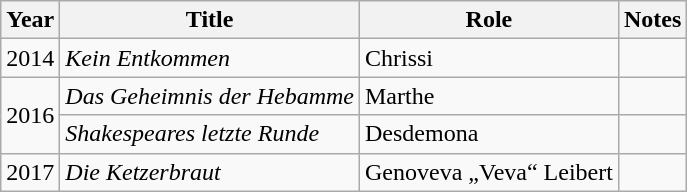<table class="wikitable sortable">
<tr>
<th>Year</th>
<th>Title</th>
<th>Role</th>
<th class="unsortable">Notes</th>
</tr>
<tr>
<td>2014</td>
<td><em>Kein Entkommen</em></td>
<td>Chrissi</td>
<td></td>
</tr>
<tr>
<td rowspan="2">2016</td>
<td><em>Das Geheimnis der Hebamme</em></td>
<td>Marthe</td>
<td></td>
</tr>
<tr>
<td><em>Shakespeares letzte Runde</em></td>
<td>Desdemona</td>
<td></td>
</tr>
<tr>
<td>2017</td>
<td><em>Die Ketzerbraut</em></td>
<td>Genoveva „Veva“ Leibert</td>
<td></td>
</tr>
</table>
